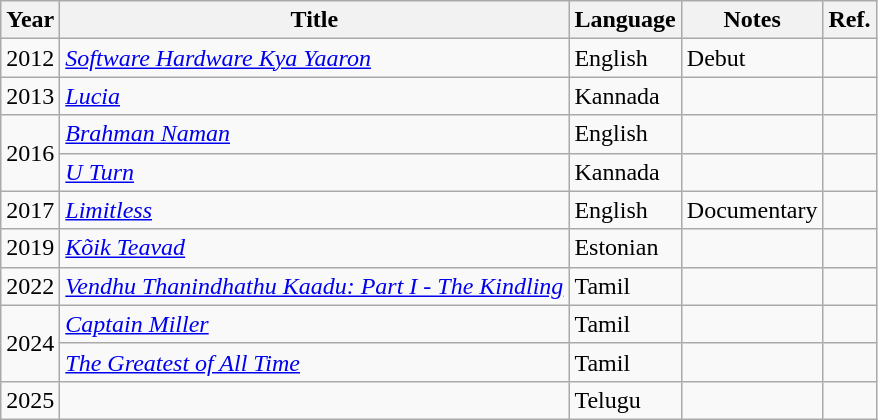<table class="wikitable sortable">
<tr>
<th scope="col">Year</th>
<th scope="col">Title</th>
<th scope="col">Language</th>
<th class="unsortable" scope="col">Notes</th>
<th ! scope="col">Ref.</th>
</tr>
<tr>
<td>2012</td>
<td><em><a href='#'>Software Hardware Kya Yaaron</a></em></td>
<td>English</td>
<td>Debut</td>
<td></td>
</tr>
<tr>
<td>2013</td>
<td><em><a href='#'>Lucia</a></em></td>
<td>Kannada</td>
<td></td>
<td></td>
</tr>
<tr>
<td rowspan="2">2016</td>
<td><em><a href='#'>Brahman Naman</a></em></td>
<td>English</td>
<td></td>
<td></td>
</tr>
<tr>
<td><em><a href='#'>U Turn</a></em></td>
<td>Kannada</td>
<td></td>
<td></td>
</tr>
<tr>
<td>2017</td>
<td><em><a href='#'>Limitless</a></em></td>
<td>English</td>
<td>Documentary</td>
<td></td>
</tr>
<tr>
<td>2019</td>
<td><em><a href='#'>Kõik Teavad</a></em></td>
<td>Estonian</td>
<td></td>
<td></td>
</tr>
<tr>
<td>2022</td>
<td><em><a href='#'>Vendhu Thanindhathu Kaadu: Part I - The Kindling</a></em></td>
<td>Tamil</td>
<td></td>
<td></td>
</tr>
<tr>
<td rowspan="2">2024</td>
<td><em><a href='#'>Captain Miller</a></em></td>
<td>Tamil</td>
<td></td>
<td></td>
</tr>
<tr>
<td><em><a href='#'>The Greatest of All Time</a></em></td>
<td>Tamil</td>
<td></td>
<td></td>
</tr>
<tr>
<td>2025</td>
<td></td>
<td>Telugu</td>
<td></td>
<td><br>


</td>
</tr>
</table>
